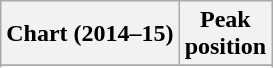<table class="wikitable sortable">
<tr>
<th>Chart (2014–15)</th>
<th>Peak<br>position</th>
</tr>
<tr>
</tr>
<tr>
</tr>
<tr>
</tr>
</table>
